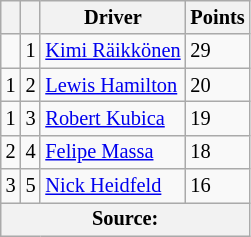<table class="wikitable" style="font-size: 85%;">
<tr>
<th></th>
<th></th>
<th>Driver</th>
<th>Points</th>
</tr>
<tr>
<td></td>
<td align="center">1</td>
<td> <a href='#'>Kimi Räikkönen</a></td>
<td>29</td>
</tr>
<tr>
<td> 1</td>
<td align="center">2</td>
<td> <a href='#'>Lewis Hamilton</a></td>
<td>20</td>
</tr>
<tr>
<td> 1</td>
<td align="center">3</td>
<td> <a href='#'>Robert Kubica</a></td>
<td>19</td>
</tr>
<tr>
<td> 2</td>
<td align="center">4</td>
<td> <a href='#'>Felipe Massa</a></td>
<td>18</td>
</tr>
<tr>
<td> 3</td>
<td align="center">5</td>
<td> <a href='#'>Nick Heidfeld</a></td>
<td>16</td>
</tr>
<tr>
<th colspan=4>Source:</th>
</tr>
</table>
